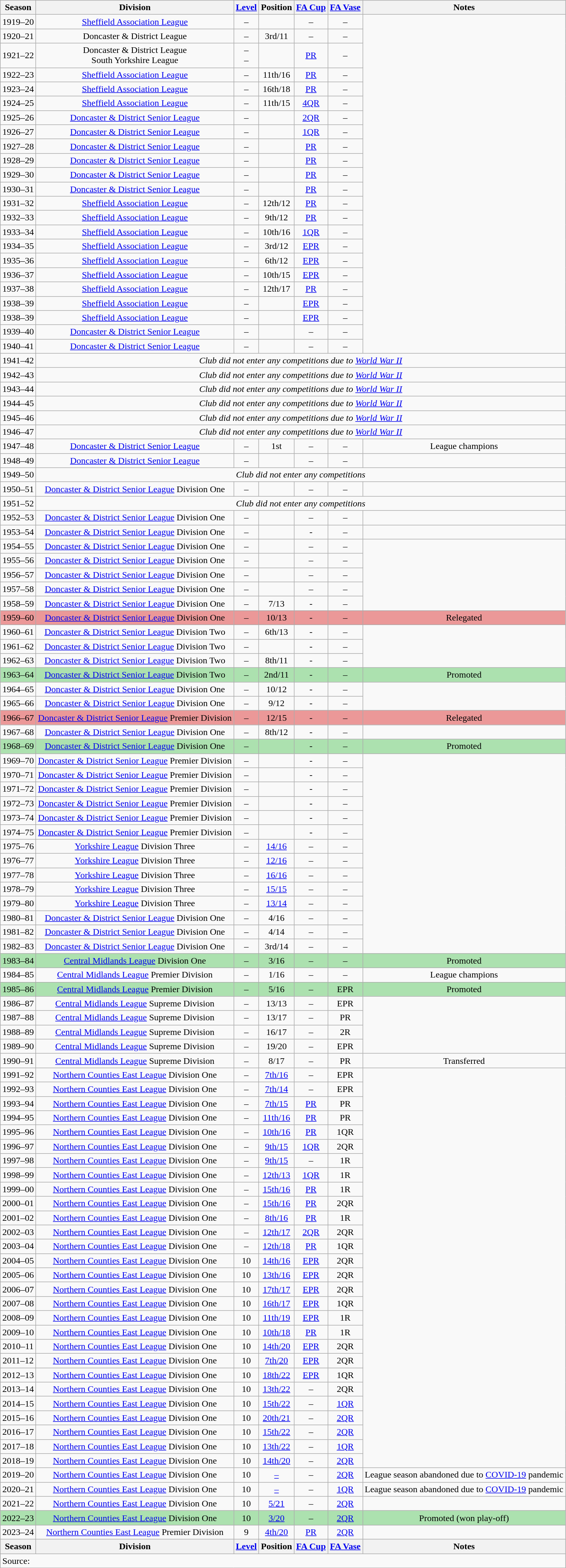<table class="wikitable collapsible collapsed" style=text-align:center>
<tr>
<th>Season</th>
<th>Division</th>
<th><a href='#'>Level</a></th>
<th>Position</th>
<th><a href='#'>FA Cup</a></th>
<th><a href='#'>FA Vase</a></th>
<th>Notes</th>
</tr>
<tr>
<td>1919–20</td>
<td><a href='#'>Sheffield Association League</a></td>
<td>–</td>
<td></td>
<td>–</td>
<td>–</td>
</tr>
<tr>
<td>1920–21</td>
<td>Doncaster & District League</td>
<td>–</td>
<td>3rd/11</td>
<td>–</td>
<td>–</td>
</tr>
<tr>
<td>1921–22</td>
<td>Doncaster & District League<br>South Yorkshire League</td>
<td>–<br>–</td>
<td><br></td>
<td><a href='#'>PR</a></td>
<td>–</td>
</tr>
<tr>
<td>1922–23</td>
<td><a href='#'>Sheffield Association League</a></td>
<td>–</td>
<td>11th/16</td>
<td><a href='#'>PR</a></td>
<td>–</td>
</tr>
<tr>
<td>1923–24</td>
<td><a href='#'>Sheffield Association League</a></td>
<td>–</td>
<td>16th/18</td>
<td><a href='#'>PR</a></td>
<td>–</td>
</tr>
<tr>
<td>1924–25</td>
<td><a href='#'>Sheffield Association League</a></td>
<td>–</td>
<td>11th/15</td>
<td><a href='#'>4QR</a></td>
<td>–</td>
</tr>
<tr>
<td>1925–26</td>
<td><a href='#'>Doncaster & District Senior League</a></td>
<td>–</td>
<td></td>
<td><a href='#'>2QR</a></td>
<td>–</td>
</tr>
<tr>
<td>1926–27</td>
<td><a href='#'>Doncaster & District Senior League</a></td>
<td>–</td>
<td></td>
<td><a href='#'>1QR</a></td>
<td>–</td>
</tr>
<tr>
<td>1927–28</td>
<td><a href='#'>Doncaster & District Senior League</a></td>
<td>–</td>
<td></td>
<td><a href='#'>PR</a></td>
<td>–</td>
</tr>
<tr>
<td>1928–29</td>
<td><a href='#'>Doncaster & District Senior League</a></td>
<td>–</td>
<td></td>
<td><a href='#'>PR</a></td>
<td>–</td>
</tr>
<tr>
<td>1929–30</td>
<td><a href='#'>Doncaster & District Senior League</a></td>
<td>–</td>
<td></td>
<td><a href='#'>PR</a></td>
<td>–</td>
</tr>
<tr>
<td>1930–31</td>
<td><a href='#'>Doncaster & District Senior League</a></td>
<td>–</td>
<td></td>
<td><a href='#'>PR</a></td>
<td>–</td>
</tr>
<tr>
<td>1931–32</td>
<td><a href='#'>Sheffield Association League</a></td>
<td>–</td>
<td>12th/12</td>
<td><a href='#'>PR</a></td>
<td>–</td>
</tr>
<tr>
<td>1932–33</td>
<td><a href='#'>Sheffield Association League</a></td>
<td>–</td>
<td>9th/12</td>
<td><a href='#'>PR</a></td>
<td>–</td>
</tr>
<tr>
<td>1933–34</td>
<td><a href='#'>Sheffield Association League</a></td>
<td>–</td>
<td>10th/16</td>
<td><a href='#'>1QR</a></td>
<td>–</td>
</tr>
<tr>
<td>1934–35</td>
<td><a href='#'>Sheffield Association League</a></td>
<td>–</td>
<td>3rd/12</td>
<td><a href='#'>EPR</a></td>
<td>–</td>
</tr>
<tr>
<td>1935–36</td>
<td><a href='#'>Sheffield Association League</a></td>
<td>–</td>
<td>6th/12</td>
<td><a href='#'>EPR</a></td>
<td>–</td>
</tr>
<tr>
<td>1936–37</td>
<td><a href='#'>Sheffield Association League</a></td>
<td>–</td>
<td>10th/15</td>
<td><a href='#'>EPR</a></td>
<td>–</td>
</tr>
<tr>
<td>1937–38</td>
<td><a href='#'>Sheffield Association League</a></td>
<td>–</td>
<td>12th/17</td>
<td><a href='#'>PR</a></td>
<td>–</td>
</tr>
<tr>
<td>1938–39</td>
<td><a href='#'>Sheffield Association League</a></td>
<td>–</td>
<td></td>
<td><a href='#'>EPR</a></td>
<td>–</td>
</tr>
<tr>
<td>1938–39</td>
<td><a href='#'>Sheffield Association League</a></td>
<td>–</td>
<td></td>
<td><a href='#'>EPR</a></td>
<td>–</td>
</tr>
<tr>
<td>1939–40</td>
<td><a href='#'>Doncaster & District Senior League</a></td>
<td>–</td>
<td></td>
<td>–</td>
<td>–</td>
</tr>
<tr>
<td>1940–41</td>
<td><a href='#'>Doncaster & District Senior League</a></td>
<td>–</td>
<td></td>
<td>–</td>
<td>–</td>
</tr>
<tr>
<td>1941–42</td>
<td colspan="7"><em>Club did not enter any competitions due to <a href='#'>World War II</a></em></td>
</tr>
<tr>
<td>1942–43</td>
<td colspan="7"><em>Club did not enter any competitions due to <a href='#'>World War II</a></em></td>
</tr>
<tr>
<td>1943–44</td>
<td colspan="7"><em>Club did not enter any competitions due to <a href='#'>World War II</a></em></td>
</tr>
<tr>
<td>1944–45</td>
<td colspan="7"><em>Club did not enter any competitions due to <a href='#'>World War II</a></em></td>
</tr>
<tr>
<td>1945–46</td>
<td colspan="7"><em>Club did not enter any competitions due to <a href='#'>World War II</a></em></td>
</tr>
<tr>
<td>1946–47</td>
<td colspan="7"><em>Club did not enter any competitions due to <a href='#'>World War II</a></em></td>
</tr>
<tr>
<td>1947–48</td>
<td><a href='#'>Doncaster & District Senior League</a></td>
<td>–</td>
<td>1st</td>
<td>–</td>
<td>–</td>
<td>League champions</td>
</tr>
<tr>
<td>1948–49</td>
<td><a href='#'>Doncaster & District Senior League</a></td>
<td>–</td>
<td></td>
<td>–</td>
<td>–</td>
</tr>
<tr>
<td>1949–50</td>
<td colspan="7"><em>Club did not enter any competitions</em></td>
</tr>
<tr>
<td>1950–51</td>
<td><a href='#'>Doncaster & District Senior League</a> Division One</td>
<td>–</td>
<td></td>
<td>–</td>
<td>–</td>
</tr>
<tr>
<td>1951–52</td>
<td colspan="7"><em>Club did not enter any competitions</em></td>
</tr>
<tr>
<td>1952–53</td>
<td><a href='#'>Doncaster & District Senior League</a> Division One</td>
<td>–</td>
<td></td>
<td>–</td>
<td>–</td>
<td></td>
</tr>
<tr>
<td>1953–54</td>
<td><a href='#'>Doncaster & District Senior League</a> Division One</td>
<td>–</td>
<td></td>
<td>-</td>
<td>–</td>
<td></td>
</tr>
<tr>
<td>1954–55</td>
<td><a href='#'>Doncaster & District Senior League</a> Division One</td>
<td>–</td>
<td></td>
<td>–</td>
<td>–</td>
</tr>
<tr>
<td>1955–56</td>
<td><a href='#'>Doncaster & District Senior League</a> Division One</td>
<td>–</td>
<td></td>
<td>–</td>
<td>–</td>
</tr>
<tr>
<td>1956–57</td>
<td><a href='#'>Doncaster & District Senior League</a> Division One</td>
<td>–</td>
<td></td>
<td>–</td>
<td>–</td>
</tr>
<tr>
<td>1957–58</td>
<td><a href='#'>Doncaster & District Senior League</a> Division One</td>
<td>–</td>
<td></td>
<td>–</td>
<td>–</td>
</tr>
<tr>
<td>1958–59</td>
<td><a href='#'>Doncaster & District Senior League</a> Division One</td>
<td>–</td>
<td>7/13</td>
<td>-</td>
<td>–</td>
</tr>
<tr bgcolor="#EB9898">
<td>1959–60</td>
<td><a href='#'>Doncaster & District Senior League</a> Division One</td>
<td>–</td>
<td>10/13</td>
<td>-</td>
<td>–</td>
<td>Relegated</td>
</tr>
<tr>
<td>1960–61</td>
<td><a href='#'>Doncaster & District Senior League</a> Division Two</td>
<td>–</td>
<td>6th/13</td>
<td>-</td>
<td>–</td>
</tr>
<tr>
<td>1961–62</td>
<td><a href='#'>Doncaster & District Senior League</a> Division Two</td>
<td>–</td>
<td></td>
<td>-</td>
<td>–</td>
</tr>
<tr>
<td>1962–63</td>
<td><a href='#'>Doncaster & District Senior League</a> Division Two</td>
<td>–</td>
<td>8th/11</td>
<td>-</td>
<td>–</td>
</tr>
<tr bgcolor="#ACE1AF">
<td>1963–64</td>
<td><a href='#'>Doncaster & District Senior League</a> Division Two</td>
<td>–</td>
<td>2nd/11</td>
<td>-</td>
<td>–</td>
<td>Promoted</td>
</tr>
<tr>
<td>1964–65</td>
<td><a href='#'>Doncaster & District Senior League</a> Division One</td>
<td>–</td>
<td>10/12</td>
<td>-</td>
<td>–</td>
</tr>
<tr>
<td>1965–66</td>
<td><a href='#'>Doncaster & District Senior League</a> Division One</td>
<td>–</td>
<td>9/12</td>
<td>-</td>
<td>–</td>
</tr>
<tr bgcolor="#EB9898">
<td>1966–67</td>
<td><a href='#'>Doncaster & District Senior League</a> Premier Division</td>
<td>–</td>
<td>12/15</td>
<td>-</td>
<td>–</td>
<td>Relegated</td>
</tr>
<tr>
<td>1967–68</td>
<td><a href='#'>Doncaster & District Senior League</a> Division One</td>
<td>–</td>
<td>8th/12</td>
<td>-</td>
<td>–</td>
</tr>
<tr bgcolor="#ACE1AF">
<td>1968–69</td>
<td><a href='#'>Doncaster & District Senior League</a> Division One</td>
<td>–</td>
<td></td>
<td>-</td>
<td>–</td>
<td>Promoted</td>
</tr>
<tr>
<td>1969–70</td>
<td><a href='#'>Doncaster & District Senior League</a> Premier Division</td>
<td>–</td>
<td></td>
<td>-</td>
<td>–</td>
</tr>
<tr>
<td>1970–71</td>
<td><a href='#'>Doncaster & District Senior League</a> Premier Division</td>
<td>–</td>
<td></td>
<td>-</td>
<td>–</td>
</tr>
<tr>
<td>1971–72</td>
<td><a href='#'>Doncaster & District Senior League</a> Premier Division</td>
<td>–</td>
<td></td>
<td>-</td>
<td>–</td>
</tr>
<tr>
<td>1972–73</td>
<td><a href='#'>Doncaster & District Senior League</a> Premier Division</td>
<td>–</td>
<td></td>
<td>-</td>
<td>–</td>
</tr>
<tr>
<td>1973–74</td>
<td><a href='#'>Doncaster & District Senior League</a> Premier Division</td>
<td>–</td>
<td></td>
<td>-</td>
<td>–</td>
</tr>
<tr>
<td>1974–75</td>
<td><a href='#'>Doncaster & District Senior League</a> Premier Division</td>
<td>–</td>
<td></td>
<td>-</td>
<td>–</td>
</tr>
<tr>
<td>1975–76</td>
<td><a href='#'>Yorkshire League</a> Division Three</td>
<td>–</td>
<td><a href='#'>14/16</a></td>
<td>–</td>
<td>–</td>
</tr>
<tr>
<td>1976–77</td>
<td><a href='#'>Yorkshire League</a> Division Three</td>
<td>–</td>
<td><a href='#'>12/16</a></td>
<td>–</td>
<td>–</td>
</tr>
<tr>
<td>1977–78</td>
<td><a href='#'>Yorkshire League</a> Division Three</td>
<td>–</td>
<td><a href='#'>16/16</a></td>
<td>–</td>
<td>–</td>
</tr>
<tr>
<td>1978–79</td>
<td><a href='#'>Yorkshire League</a> Division Three</td>
<td>–</td>
<td><a href='#'>15/15</a></td>
<td>–</td>
<td>–</td>
</tr>
<tr>
<td>1979–80</td>
<td><a href='#'>Yorkshire League</a> Division Three</td>
<td>–</td>
<td><a href='#'>13/14</a></td>
<td>–</td>
<td>–</td>
</tr>
<tr>
<td>1980–81</td>
<td><a href='#'>Doncaster & District Senior League</a> Division One</td>
<td>–</td>
<td>4/16</td>
<td>–</td>
<td>–</td>
</tr>
<tr>
<td>1981–82</td>
<td><a href='#'>Doncaster & District Senior League</a> Division One</td>
<td>–</td>
<td>4/14</td>
<td>–</td>
<td>–</td>
</tr>
<tr>
<td>1982–83</td>
<td><a href='#'>Doncaster & District Senior League</a> Division One</td>
<td>–</td>
<td>3rd/14</td>
<td>–</td>
<td>–</td>
</tr>
<tr bgcolor="#ACE1AF">
<td>1983–84</td>
<td><a href='#'>Central Midlands League</a> Division One</td>
<td>–</td>
<td>3/16</td>
<td>–</td>
<td>–</td>
<td>Promoted</td>
</tr>
<tr>
<td>1984–85</td>
<td><a href='#'>Central Midlands League</a> Premier Division</td>
<td>–</td>
<td>1/16</td>
<td>–</td>
<td>–</td>
<td>League champions</td>
</tr>
<tr bgcolor="#ACE1AF">
<td>1985–86</td>
<td><a href='#'>Central Midlands League</a> Premier Division</td>
<td>–</td>
<td>5/16</td>
<td>–</td>
<td>EPR</td>
<td>Promoted</td>
</tr>
<tr>
<td>1986–87</td>
<td><a href='#'>Central Midlands League</a> Supreme Division</td>
<td>–</td>
<td>13/13</td>
<td>–</td>
<td>EPR</td>
</tr>
<tr>
<td>1987–88</td>
<td><a href='#'>Central Midlands League</a> Supreme Division</td>
<td>–</td>
<td>13/17</td>
<td>–</td>
<td>PR</td>
</tr>
<tr>
<td>1988–89</td>
<td><a href='#'>Central Midlands League</a> Supreme Division</td>
<td>–</td>
<td>16/17</td>
<td>–</td>
<td>2R</td>
</tr>
<tr>
<td>1989–90</td>
<td><a href='#'>Central Midlands League</a> Supreme Division</td>
<td>–</td>
<td>19/20</td>
<td>–</td>
<td>EPR</td>
</tr>
<tr>
<td>1990–91</td>
<td><a href='#'>Central Midlands League</a> Supreme Division</td>
<td>–</td>
<td>8/17</td>
<td>–</td>
<td>PR</td>
<td>Transferred</td>
</tr>
<tr>
<td>1991–92</td>
<td><a href='#'>Northern Counties East League</a> Division One</td>
<td>–</td>
<td><a href='#'>7th/16</a></td>
<td>–</td>
<td>EPR</td>
</tr>
<tr>
<td>1992–93</td>
<td><a href='#'>Northern Counties East League</a> Division One</td>
<td>–</td>
<td><a href='#'>7th/14</a></td>
<td>–</td>
<td>EPR</td>
</tr>
<tr>
<td>1993–94</td>
<td><a href='#'>Northern Counties East League</a> Division One</td>
<td>–</td>
<td><a href='#'>7th/15</a></td>
<td><a href='#'>PR</a></td>
<td>PR</td>
</tr>
<tr>
<td>1994–95</td>
<td><a href='#'>Northern Counties East League</a> Division One</td>
<td>–</td>
<td><a href='#'>11th/16</a></td>
<td><a href='#'>PR</a></td>
<td>PR</td>
</tr>
<tr>
<td>1995–96</td>
<td><a href='#'>Northern Counties East League</a> Division One</td>
<td>–</td>
<td><a href='#'>10th/16</a></td>
<td><a href='#'>PR</a></td>
<td>1QR</td>
</tr>
<tr>
<td>1996–97</td>
<td><a href='#'>Northern Counties East League</a> Division One</td>
<td>–</td>
<td><a href='#'>9th/15</a></td>
<td><a href='#'>1QR</a></td>
<td>2QR</td>
</tr>
<tr>
<td>1997–98</td>
<td><a href='#'>Northern Counties East League</a> Division One</td>
<td>–</td>
<td><a href='#'>9th/15</a></td>
<td>–</td>
<td>1R</td>
</tr>
<tr>
<td>1998–99</td>
<td><a href='#'>Northern Counties East League</a> Division One</td>
<td>–</td>
<td><a href='#'>12th/13</a></td>
<td><a href='#'>1QR</a></td>
<td>1R</td>
</tr>
<tr>
<td>1999–00</td>
<td><a href='#'>Northern Counties East League</a> Division One</td>
<td>–</td>
<td><a href='#'>15th/16</a></td>
<td><a href='#'>PR</a></td>
<td>1R</td>
</tr>
<tr>
<td>2000–01</td>
<td><a href='#'>Northern Counties East League</a> Division One</td>
<td>–</td>
<td><a href='#'>15th/16</a></td>
<td><a href='#'>PR</a></td>
<td>2QR</td>
</tr>
<tr>
<td>2001–02</td>
<td><a href='#'>Northern Counties East League</a> Division One</td>
<td>–</td>
<td><a href='#'>8th/16</a></td>
<td><a href='#'>PR</a></td>
<td>1R</td>
</tr>
<tr>
<td>2002–03</td>
<td><a href='#'>Northern Counties East League</a> Division One</td>
<td>–</td>
<td><a href='#'>12th/17</a></td>
<td><a href='#'>2QR</a></td>
<td>2QR</td>
</tr>
<tr>
<td>2003–04</td>
<td><a href='#'>Northern Counties East League</a> Division One</td>
<td>–</td>
<td><a href='#'>12th/18</a></td>
<td><a href='#'>PR</a></td>
<td>1QR</td>
</tr>
<tr>
<td>2004–05</td>
<td><a href='#'>Northern Counties East League</a> Division One</td>
<td>10</td>
<td><a href='#'>14th/16</a></td>
<td><a href='#'>EPR</a></td>
<td>2QR</td>
</tr>
<tr>
<td>2005–06</td>
<td><a href='#'>Northern Counties East League</a> Division One</td>
<td>10</td>
<td><a href='#'>13th/16</a></td>
<td><a href='#'>EPR</a></td>
<td>2QR</td>
</tr>
<tr>
<td>2006–07</td>
<td><a href='#'>Northern Counties East League</a> Division One</td>
<td>10</td>
<td><a href='#'>17th/17</a></td>
<td><a href='#'>EPR</a></td>
<td>2QR</td>
</tr>
<tr>
<td>2007–08</td>
<td><a href='#'>Northern Counties East League</a> Division One</td>
<td>10</td>
<td><a href='#'>16th/17</a></td>
<td><a href='#'>EPR</a></td>
<td>1QR</td>
</tr>
<tr>
<td>2008–09</td>
<td><a href='#'>Northern Counties East League</a> Division One</td>
<td>10</td>
<td><a href='#'>11th/19</a></td>
<td><a href='#'>EPR</a></td>
<td>1R</td>
</tr>
<tr>
<td>2009–10</td>
<td><a href='#'>Northern Counties East League</a> Division One</td>
<td>10</td>
<td><a href='#'>10th/18</a></td>
<td><a href='#'>PR</a></td>
<td>1R</td>
</tr>
<tr>
<td>2010–11</td>
<td><a href='#'>Northern Counties East League</a> Division One</td>
<td>10</td>
<td><a href='#'>14th/20</a></td>
<td><a href='#'>EPR</a></td>
<td>2QR</td>
</tr>
<tr>
<td>2011–12</td>
<td><a href='#'>Northern Counties East League</a> Division One</td>
<td>10</td>
<td><a href='#'>7th/20</a></td>
<td><a href='#'>EPR</a></td>
<td>2QR</td>
</tr>
<tr>
<td>2012–13</td>
<td><a href='#'>Northern Counties East League</a> Division One</td>
<td>10</td>
<td><a href='#'>18th/22</a></td>
<td><a href='#'>EPR</a></td>
<td>1QR</td>
</tr>
<tr>
<td>2013–14</td>
<td><a href='#'>Northern Counties East League</a> Division One</td>
<td>10</td>
<td><a href='#'>13th/22</a></td>
<td>–</td>
<td>2QR</td>
</tr>
<tr>
<td>2014–15</td>
<td><a href='#'>Northern Counties East League</a> Division One</td>
<td>10</td>
<td><a href='#'>15th/22</a></td>
<td>–</td>
<td><a href='#'>1QR</a></td>
</tr>
<tr>
<td>2015–16</td>
<td><a href='#'>Northern Counties East League</a> Division One</td>
<td>10</td>
<td><a href='#'>20th/21</a></td>
<td>–</td>
<td><a href='#'>2QR</a></td>
</tr>
<tr>
<td>2016–17</td>
<td><a href='#'>Northern Counties East League</a> Division One</td>
<td>10</td>
<td><a href='#'>15th/22</a></td>
<td>–</td>
<td><a href='#'>2QR</a></td>
</tr>
<tr>
<td>2017–18</td>
<td><a href='#'>Northern Counties East League</a> Division One</td>
<td>10</td>
<td><a href='#'>13th/22</a></td>
<td>–</td>
<td><a href='#'>1QR</a></td>
</tr>
<tr>
<td>2018–19</td>
<td><a href='#'>Northern Counties East League</a> Division One</td>
<td>10</td>
<td><a href='#'>14th/20</a></td>
<td>–</td>
<td><a href='#'>2QR</a></td>
</tr>
<tr>
<td>2019–20</td>
<td><a href='#'>Northern Counties East League</a> Division One</td>
<td>10</td>
<td><a href='#'>–</a></td>
<td>–</td>
<td><a href='#'>2QR</a></td>
<td>League season abandoned due to <a href='#'>COVID-19</a> pandemic</td>
</tr>
<tr>
<td>2020–21</td>
<td><a href='#'>Northern Counties East League</a> Division One</td>
<td>10</td>
<td><a href='#'>–</a></td>
<td>–</td>
<td><a href='#'>1QR</a></td>
<td>League season abandoned due to <a href='#'>COVID-19</a> pandemic</td>
</tr>
<tr>
<td>2021–22</td>
<td><a href='#'>Northern Counties East League</a> Division One</td>
<td>10</td>
<td><a href='#'>5/21</a></td>
<td>–</td>
<td><a href='#'>2QR</a></td>
</tr>
<tr bgcolor="#ACE1AF">
<td>2022–23</td>
<td><a href='#'>Northern Counties East League</a> Division One</td>
<td>10</td>
<td><a href='#'>3/20</a></td>
<td>–</td>
<td><a href='#'>2QR</a></td>
<td>Promoted (won play-off)</td>
</tr>
<tr>
<td>2023–24</td>
<td><a href='#'>Northern Counties East League</a> Premier Division</td>
<td>9</td>
<td><a href='#'>4th/20</a></td>
<td><a href='#'>PR</a></td>
<td><a href='#'>2QR</a></td>
</tr>
<tr>
<th>Season</th>
<th>Division</th>
<th><a href='#'>Level</a></th>
<th>Position</th>
<th><a href='#'>FA Cup</a></th>
<th><a href='#'>FA Vase</a></th>
<th>Notes</th>
</tr>
<tr>
<td align=left colspan=7>Source: </td>
</tr>
</table>
